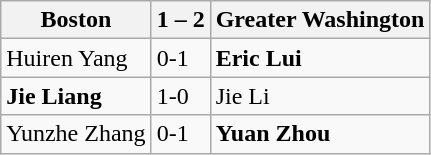<table class="wikitable">
<tr>
<th>Boston</th>
<th>1 – 2</th>
<th>Greater Washington</th>
</tr>
<tr>
<td>Huiren Yang</td>
<td>0-1</td>
<td><strong>Eric Lui</strong></td>
</tr>
<tr>
<td><strong>Jie Liang</strong></td>
<td>1-0</td>
<td>Jie Li</td>
</tr>
<tr>
<td>Yunzhe Zhang</td>
<td>0-1</td>
<td><strong>Yuan Zhou</strong></td>
</tr>
</table>
